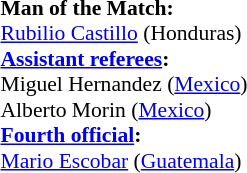<table width=50% style="font-size:90%">
<tr>
<td><br><strong>Man of the Match:</strong>
<br><a href='#'>Rubilio Castillo</a> (Honduras)<br><strong><a href='#'>Assistant referees</a>:</strong>
<br>Miguel Hernandez (<a href='#'>Mexico</a>)
<br>Alberto Morin (<a href='#'>Mexico</a>)
<br><strong><a href='#'>Fourth official</a>:</strong>
<br><a href='#'>Mario Escobar</a> (<a href='#'>Guatemala</a>)</td>
</tr>
</table>
